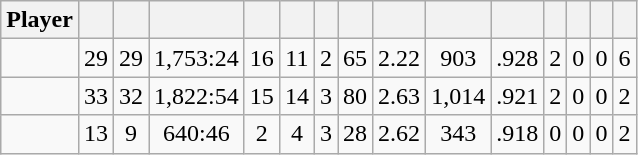<table class="wikitable sortable" style="text-align:center;">
<tr>
<th>Player</th>
<th></th>
<th></th>
<th></th>
<th></th>
<th></th>
<th></th>
<th></th>
<th></th>
<th></th>
<th></th>
<th></th>
<th></th>
<th></th>
<th></th>
</tr>
<tr>
<td></td>
<td>29</td>
<td>29</td>
<td>1,753:24</td>
<td>16</td>
<td>11</td>
<td>2</td>
<td>65</td>
<td>2.22</td>
<td>903</td>
<td>.928</td>
<td>2</td>
<td>0</td>
<td>0</td>
<td>6</td>
</tr>
<tr>
<td></td>
<td>33</td>
<td>32</td>
<td>1,822:54</td>
<td>15</td>
<td>14</td>
<td>3</td>
<td>80</td>
<td>2.63</td>
<td>1,014</td>
<td>.921</td>
<td>2</td>
<td>0</td>
<td>0</td>
<td>2</td>
</tr>
<tr>
<td></td>
<td>13</td>
<td>9</td>
<td>640:46</td>
<td>2</td>
<td>4</td>
<td>3</td>
<td>28</td>
<td>2.62</td>
<td>343</td>
<td>.918</td>
<td>0</td>
<td>0</td>
<td>0</td>
<td>2</td>
</tr>
</table>
